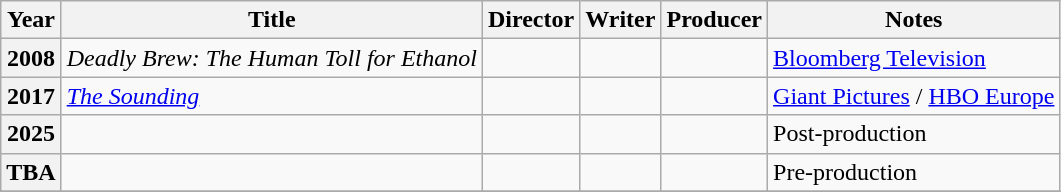<table class="wikitable plainrowheaders" style="margin-right: 0;">
<tr>
<th scope="col">Year</th>
<th scope="col">Title</th>
<th scope="col">Director</th>
<th scope="col">Writer</th>
<th scope="col">Producer</th>
<th scope="col">Notes</th>
</tr>
<tr>
<th scope="row">2008</th>
<td><em>Deadly Brew: The Human Toll for Ethanol</em></td>
<td></td>
<td></td>
<td></td>
<td><a href='#'>Bloomberg Television</a></td>
</tr>
<tr>
<th scope="row">2017</th>
<td><em><a href='#'>The Sounding</a></em></td>
<td></td>
<td></td>
<td></td>
<td><a href='#'>Giant Pictures</a> / <a href='#'>HBO Europe</a></td>
</tr>
<tr>
<th scope="row">2025</th>
<td></td>
<td></td>
<td></td>
<td></td>
<td>Post-production</td>
</tr>
<tr>
<th scope="row">TBA</th>
<td></td>
<td></td>
<td></td>
<td></td>
<td>Pre-production</td>
</tr>
<tr>
</tr>
</table>
